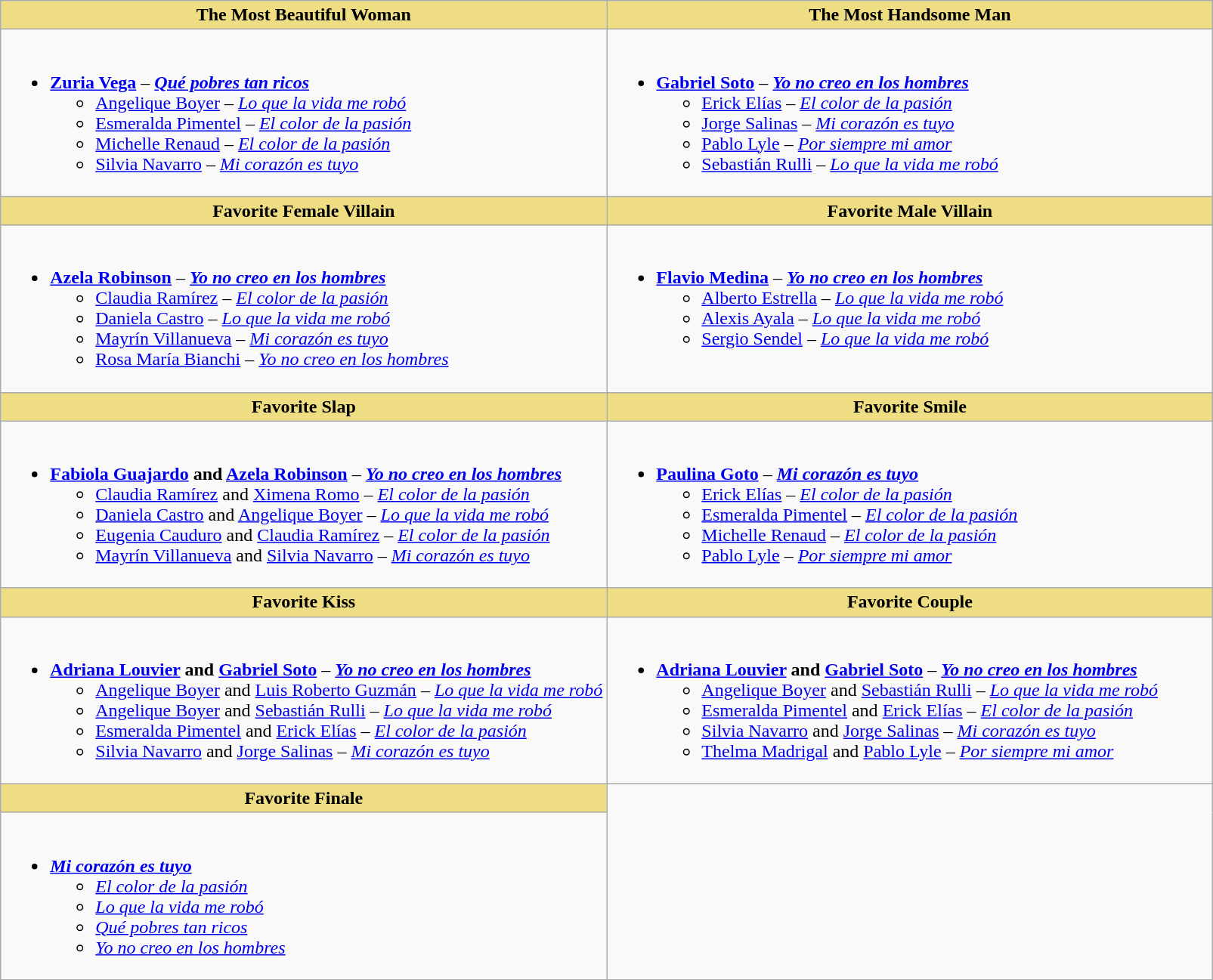<table class="wikitable">
<tr>
<th style="background:#EEDD82; width:50%">The Most Beautiful Woman</th>
<th style="background:#EEDD82; width:50%">The Most Handsome Man</th>
</tr>
<tr>
<td valign="top"><br><ul><li><strong><a href='#'>Zuria Vega</a></strong> – <strong><em><a href='#'>Qué pobres tan ricos</a></em></strong><ul><li><a href='#'>Angelique Boyer</a> – <em><a href='#'>Lo que la vida me robó</a></em></li><li><a href='#'>Esmeralda Pimentel</a> – <em><a href='#'>El color de la pasión</a></em></li><li><a href='#'>Michelle Renaud</a> – <em><a href='#'>El color de la pasión</a></em></li><li><a href='#'>Silvia Navarro</a> – <em><a href='#'>Mi corazón es tuyo</a></em></li></ul></li></ul></td>
<td valign="top"><br><ul><li><strong><a href='#'>Gabriel Soto</a></strong> – <strong><em><a href='#'>Yo no creo en los hombres</a></em></strong> <ul><li><a href='#'>Erick Elías</a> – <em><a href='#'>El color de la pasión</a></em></li><li><a href='#'>Jorge Salinas</a> – <em><a href='#'>Mi corazón es tuyo</a></em></li><li><a href='#'>Pablo Lyle</a> – <em><a href='#'>Por siempre mi amor</a></em></li><li><a href='#'>Sebastián Rulli</a> – <em><a href='#'>Lo que la vida me robó</a></em></li></ul></li></ul></td>
</tr>
<tr>
<th style="background:#EEDD82; width:50%">Favorite Female Villain</th>
<th style="background:#EEDD82; width:50%">Favorite Male Villain</th>
</tr>
<tr>
<td valign="top"><br><ul><li><strong><a href='#'>Azela Robinson</a></strong> – <strong><em><a href='#'>Yo no creo en los hombres</a></em></strong> <ul><li><a href='#'>Claudia Ramírez</a> – <em><a href='#'>El color de la pasión</a></em></li><li><a href='#'>Daniela Castro</a> – <em><a href='#'>Lo que la vida me robó</a></em></li><li><a href='#'>Mayrín Villanueva</a> – <em><a href='#'>Mi corazón es tuyo</a></em></li><li><a href='#'>Rosa María Bianchi</a> – <em><a href='#'>Yo no creo en los hombres</a></em></li></ul></li></ul></td>
<td valign="top"><br><ul><li><strong><a href='#'>Flavio Medina</a></strong> – <strong><em><a href='#'>Yo no creo en los hombres</a></em></strong> <ul><li><a href='#'>Alberto Estrella</a> – <em><a href='#'>Lo que la vida me robó</a></em></li><li><a href='#'>Alexis Ayala</a> – <em><a href='#'>Lo que la vida me robó</a></em></li><li><a href='#'>Sergio Sendel</a> – <em><a href='#'>Lo que la vida me robó</a></em></li></ul></li></ul></td>
</tr>
<tr>
<th style="background:#EEDD82; width:50%">Favorite Slap</th>
<th style="background:#EEDD82; width:50%">Favorite Smile</th>
</tr>
<tr>
<td valign="top"><br><ul><li><strong><a href='#'>Fabiola Guajardo</a> and <a href='#'>Azela Robinson</a></strong> – <strong><em><a href='#'>Yo no creo en los hombres</a></em></strong>  <ul><li><a href='#'>Claudia Ramírez</a> and <a href='#'>Ximena Romo</a> – <em><a href='#'>El color de la pasión</a></em></li><li><a href='#'>Daniela Castro</a> and <a href='#'>Angelique Boyer</a> – <em><a href='#'>Lo que la vida me robó</a></em></li><li><a href='#'>Eugenia Cauduro</a> and <a href='#'>Claudia Ramírez</a> – <em><a href='#'>El color de la pasión</a></em></li><li><a href='#'>Mayrín Villanueva</a> and <a href='#'>Silvia Navarro</a> – <em><a href='#'>Mi corazón es tuyo</a></em></li></ul></li></ul></td>
<td valign="top"><br><ul><li><strong><a href='#'>Paulina Goto</a></strong> – <strong><em><a href='#'>Mi corazón es tuyo</a></em></strong><ul><li><a href='#'>Erick Elías</a> – <em><a href='#'>El color de la pasión</a></em></li><li><a href='#'>Esmeralda Pimentel</a> – <em><a href='#'>El color de la pasión</a></em></li><li><a href='#'>Michelle Renaud</a> – <em><a href='#'>El color de la pasión</a></em></li><li><a href='#'>Pablo Lyle</a> – <em><a href='#'>Por siempre mi amor</a></em></li></ul></li></ul></td>
</tr>
<tr>
<th style="background:#EEDD82; width:50%">Favorite Kiss</th>
<th style="background:#EEDD82; width:50%">Favorite Couple</th>
</tr>
<tr>
<td valign="top"><br><ul><li><strong><a href='#'>Adriana Louvier</a> and <a href='#'>Gabriel Soto</a></strong> – <strong><em><a href='#'>Yo no creo en los hombres</a></em></strong> <ul><li><a href='#'>Angelique Boyer</a> and <a href='#'>Luis Roberto Guzmán</a> – <em><a href='#'>Lo que la vida me robó</a></em></li><li><a href='#'>Angelique Boyer</a> and <a href='#'>Sebastián Rulli</a> – <em><a href='#'>Lo que la vida me robó</a></em></li><li><a href='#'>Esmeralda Pimentel</a> and <a href='#'>Erick Elías</a> – <em><a href='#'>El color de la pasión</a></em></li><li><a href='#'>Silvia Navarro</a> and <a href='#'>Jorge Salinas</a> – <em><a href='#'>Mi corazón es tuyo</a></em></li></ul></li></ul></td>
<td valign="top"><br><ul><li><strong><a href='#'>Adriana Louvier</a> and <a href='#'>Gabriel Soto</a></strong> – <strong><em><a href='#'>Yo no creo en los hombres</a></em></strong> <ul><li><a href='#'>Angelique Boyer</a> and <a href='#'>Sebastián Rulli</a> – <em><a href='#'>Lo que la vida me robó</a></em></li><li><a href='#'>Esmeralda Pimentel</a> and <a href='#'>Erick Elías</a> – <em><a href='#'>El color de la pasión</a></em></li><li><a href='#'>Silvia Navarro</a> and <a href='#'>Jorge Salinas</a> – <em><a href='#'>Mi corazón es tuyo</a></em></li><li><a href='#'>Thelma Madrigal</a> and <a href='#'>Pablo Lyle</a> – <em><a href='#'>Por siempre mi amor</a></em></li></ul></li></ul></td>
</tr>
<tr>
<th style="background:#EEDD82; width:50%">Favorite Finale</th>
</tr>
<tr>
<td valign="top"><br><ul><li><strong><em><a href='#'>Mi corazón es tuyo</a></em></strong>  <ul><li><em><a href='#'>El color de la pasión</a></em></li><li><em><a href='#'>Lo que la vida me robó</a></em></li><li><em><a href='#'>Qué pobres tan ricos</a></em></li><li><em><a href='#'>Yo no creo en los hombres</a></em></li></ul></li></ul></td>
</tr>
</table>
